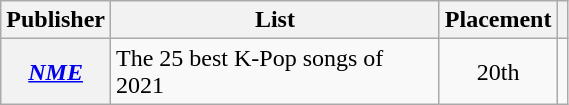<table class="wikitable plainrowheaders" style="text-align:center; width:30%">
<tr>
<th scope="col">Publisher</th>
<th scope="col">List</th>
<th scope="col">Placement</th>
<th scope="col" class="unsortable"></th>
</tr>
<tr>
<th scope="row"><em><a href='#'>NME</a></em></th>
<td style="text-align:left">The 25 best K-Pop songs of 2021</td>
<td>20th</td>
<td></td>
</tr>
</table>
